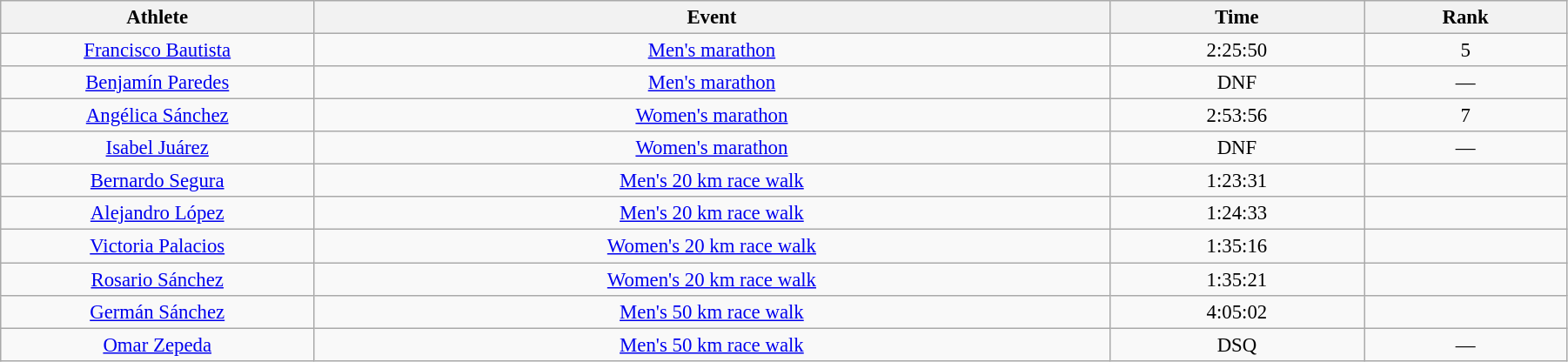<table class="wikitable" style="font-size:95%; text-align:center;" width="95%">
<tr>
<th>Athlete</th>
<th>Event</th>
<th>Time</th>
<th>Rank</th>
</tr>
<tr>
<td width=20%><a href='#'>Francisco Bautista</a></td>
<td><a href='#'>Men's marathon</a></td>
<td>2:25:50</td>
<td>5</td>
</tr>
<tr>
<td width=20%><a href='#'>Benjamín Paredes</a></td>
<td><a href='#'>Men's marathon</a></td>
<td>DNF</td>
<td>—</td>
</tr>
<tr>
<td width=20%><a href='#'>Angélica Sánchez</a></td>
<td><a href='#'>Women's marathon</a></td>
<td>2:53:56</td>
<td>7</td>
</tr>
<tr>
<td width=20%><a href='#'>Isabel Juárez</a></td>
<td><a href='#'>Women's marathon</a></td>
<td>DNF</td>
<td>—</td>
</tr>
<tr>
<td width=20%><a href='#'>Bernardo Segura</a></td>
<td><a href='#'>Men's 20 km race walk</a></td>
<td>1:23:31</td>
<td></td>
</tr>
<tr>
<td width=20%><a href='#'>Alejandro López</a></td>
<td><a href='#'>Men's 20 km race walk</a></td>
<td>1:24:33</td>
<td></td>
</tr>
<tr>
<td width=20%><a href='#'>Victoria Palacios</a></td>
<td><a href='#'>Women's 20 km race walk</a></td>
<td>1:35:16</td>
<td></td>
</tr>
<tr>
<td width=20%><a href='#'>Rosario Sánchez</a></td>
<td><a href='#'>Women's 20 km race walk</a></td>
<td>1:35:21</td>
<td></td>
</tr>
<tr>
<td width=20%><a href='#'>Germán Sánchez</a></td>
<td><a href='#'>Men's 50 km race walk</a></td>
<td>4:05:02</td>
<td></td>
</tr>
<tr>
<td width=20%><a href='#'>Omar Zepeda</a></td>
<td><a href='#'>Men's 50 km race walk</a></td>
<td>DSQ</td>
<td>—</td>
</tr>
</table>
